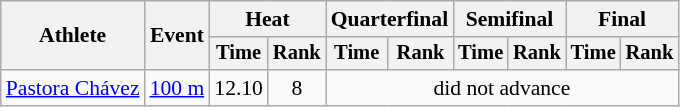<table class=wikitable style=font-size:90%;text-align:center>
<tr>
<th rowspan=2>Athlete</th>
<th rowspan=2>Event</th>
<th colspan=2>Heat</th>
<th colspan=2>Quarterfinal</th>
<th colspan=2>Semifinal</th>
<th colspan=2>Final</th>
</tr>
<tr style=font-size:95%>
<th>Time</th>
<th>Rank</th>
<th>Time</th>
<th>Rank</th>
<th>Time</th>
<th>Rank</th>
<th>Time</th>
<th>Rank</th>
</tr>
<tr>
<td align=left><a href='#'>Pastora Chávez</a></td>
<td align=left rowspan=3><a href='#'>100 m</a></td>
<td>12.10</td>
<td>8</td>
<td colspan=6>did not advance</td>
</tr>
</table>
